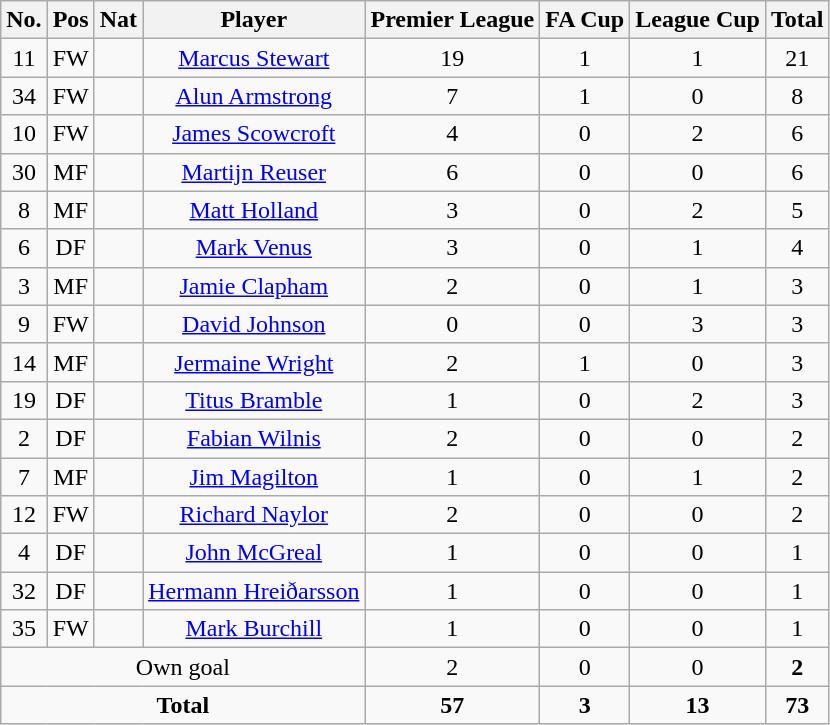<table class="wikitable" style="text-align: center;">
<tr>
<th width=0%>No.</th>
<th width=0%>Pos</th>
<th width=0%>Nat</th>
<th width=0%>Player</th>
<th width=0%>Premier League</th>
<th width=0%>FA Cup</th>
<th width=0%>League Cup</th>
<th width=0%>Total</th>
</tr>
<tr>
<td>11</td>
<td>FW</td>
<td></td>
<td><a href='#'>Marcus Stewart</a></td>
<td>19</td>
<td>1</td>
<td>1</td>
<td>21</td>
</tr>
<tr>
<td>34</td>
<td>FW</td>
<td></td>
<td><a href='#'>Alun Armstrong</a></td>
<td>7</td>
<td>1</td>
<td>0</td>
<td>8</td>
</tr>
<tr>
<td>10</td>
<td>FW</td>
<td></td>
<td><a href='#'>James Scowcroft</a></td>
<td>4</td>
<td>0</td>
<td>2</td>
<td>6</td>
</tr>
<tr>
<td>30</td>
<td>MF</td>
<td></td>
<td><a href='#'>Martijn Reuser</a></td>
<td>6</td>
<td>0</td>
<td>0</td>
<td>6</td>
</tr>
<tr>
<td>8</td>
<td>MF</td>
<td></td>
<td><a href='#'>Matt Holland</a></td>
<td>3</td>
<td>0</td>
<td>2</td>
<td>5</td>
</tr>
<tr>
<td>6</td>
<td>DF</td>
<td></td>
<td><a href='#'>Mark Venus</a></td>
<td>3</td>
<td>0</td>
<td>1</td>
<td>4</td>
</tr>
<tr>
<td>3</td>
<td>MF</td>
<td></td>
<td><a href='#'>Jamie Clapham</a></td>
<td>2</td>
<td>0</td>
<td>1</td>
<td>3</td>
</tr>
<tr>
<td>9</td>
<td>FW</td>
<td></td>
<td><a href='#'>David Johnson</a></td>
<td>0</td>
<td>0</td>
<td>3</td>
<td>3</td>
</tr>
<tr>
<td>14</td>
<td>MF</td>
<td></td>
<td><a href='#'>Jermaine Wright</a></td>
<td>2</td>
<td>1</td>
<td>0</td>
<td>3</td>
</tr>
<tr>
<td>19</td>
<td>DF</td>
<td></td>
<td><a href='#'>Titus Bramble</a></td>
<td>1</td>
<td>0</td>
<td>2</td>
<td>3</td>
</tr>
<tr>
<td>2</td>
<td>DF</td>
<td></td>
<td><a href='#'>Fabian Wilnis</a></td>
<td>2</td>
<td>0</td>
<td>0</td>
<td>2</td>
</tr>
<tr>
<td>7</td>
<td>MF</td>
<td></td>
<td><a href='#'>Jim Magilton</a></td>
<td>1</td>
<td>0</td>
<td>1</td>
<td>2</td>
</tr>
<tr>
<td>12</td>
<td>FW</td>
<td></td>
<td><a href='#'>Richard Naylor</a></td>
<td>2</td>
<td>0</td>
<td>0</td>
<td>2</td>
</tr>
<tr>
<td>4</td>
<td>DF</td>
<td></td>
<td><a href='#'>John McGreal</a></td>
<td>1</td>
<td>0</td>
<td>0</td>
<td>1</td>
</tr>
<tr>
<td>32</td>
<td>DF</td>
<td></td>
<td><a href='#'>Hermann Hreiðarsson</a></td>
<td>1</td>
<td>0</td>
<td>0</td>
<td>1</td>
</tr>
<tr>
<td>35</td>
<td>FW</td>
<td></td>
<td><a href='#'>Mark Burchill</a></td>
<td>1</td>
<td>0</td>
<td>0</td>
<td>1</td>
</tr>
<tr>
<td colspan=4>Own goal</td>
<td>2</td>
<td>0</td>
<td>0</td>
<td><strong>2</strong></td>
</tr>
<tr>
<td colspan=4><strong>Total</strong></td>
<td><strong>57</strong></td>
<td><strong>3</strong></td>
<td><strong>13</strong></td>
<td><strong>73</strong></td>
</tr>
</table>
